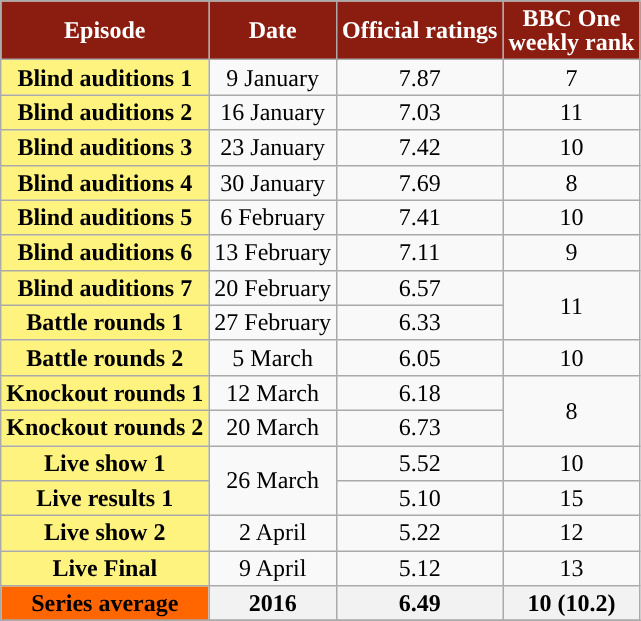<table class="wikitable" style="text-align:center; background:#f9f9f9; line-height:16px;">
<tr>
<th Style="background:#8b1c10; color:white;">Episode</th>
<th style="background:#8b1c10; color:white;">Date</th>
<th style="background:#8b1c10; color:white;">Official ratings<br><small></small></th>
<th style="background:#8b1c10; color:white;">BBC One<br>weekly rank</th>
</tr>
<tr>
<td style="background:#FFF380"><strong>Blind auditions 1</strong></td>
<td>9 January</td>
<td>7.87</td>
<td>7</td>
</tr>
<tr>
<td style="background:#FFF380"><strong>Blind auditions 2</strong></td>
<td>16 January</td>
<td>7.03</td>
<td>11</td>
</tr>
<tr>
<td style="background:#FFF380"><strong>Blind auditions 3</strong></td>
<td>23 January</td>
<td>7.42</td>
<td>10</td>
</tr>
<tr>
<td style="background:#FFF380"><strong>Blind auditions 4</strong></td>
<td>30 January</td>
<td>7.69</td>
<td>8</td>
</tr>
<tr>
<td style="background:#FFF380"><strong>Blind auditions 5</strong></td>
<td>6 February</td>
<td>7.41</td>
<td>10</td>
</tr>
<tr>
<td style="background:#FFF380"><strong>Blind auditions 6</strong></td>
<td>13 February</td>
<td>7.11</td>
<td>9</td>
</tr>
<tr>
<td style="background:#FFF380"><strong>Blind auditions 7</strong></td>
<td>20 February</td>
<td>6.57</td>
<td rowspan="2">11</td>
</tr>
<tr>
<td style="background:#FFF380"><strong>Battle rounds 1</strong></td>
<td>27  February</td>
<td>6.33</td>
</tr>
<tr>
<td style="background:#FFF380"><strong>Battle rounds 2</strong></td>
<td>5 March</td>
<td>6.05</td>
<td>10</td>
</tr>
<tr>
<td style="background:#FFF380"><strong>Knockout rounds 1</strong></td>
<td>12 March</td>
<td>6.18</td>
<td rowspan="2">8</td>
</tr>
<tr>
<td style="background:#FFF380"><strong>Knockout rounds 2 </strong></td>
<td>20 March</td>
<td>6.73</td>
</tr>
<tr>
<td style="background:#FFF380"><strong>Live show 1</strong></td>
<td rowspan=2>26 March</td>
<td>5.52</td>
<td>10</td>
</tr>
<tr>
<td style="background:#FFF380"><strong>Live results 1 </strong></td>
<td>5.10</td>
<td>15</td>
</tr>
<tr>
<td style="background:#FFF380"><strong>Live show 2 </strong></td>
<td rowspan=1>2 April</td>
<td>5.22</td>
<td>12</td>
</tr>
<tr>
<td style="background:#FFF380"><strong>Live Final </strong></td>
<td rowspan=1>9 April</td>
<td>5.12</td>
<td>13</td>
</tr>
<tr>
<th style="background:#f60;"><strong>Series average</strong></th>
<th><strong>2016</strong></th>
<th><strong>6.49</strong></th>
<th><strong>10 (10.2)</strong></th>
</tr>
<tr>
</tr>
</table>
